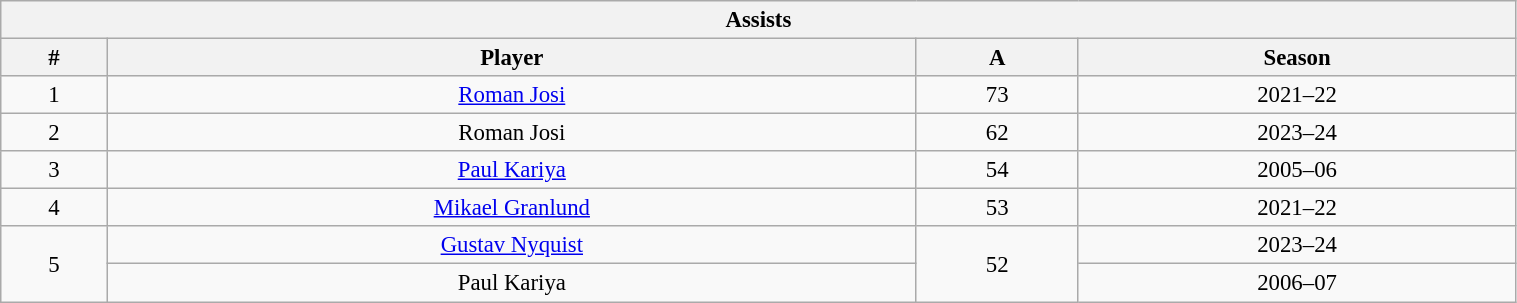<table class="wikitable" style="text-align: center; font-size: 95%" width="80%">
<tr>
<th colspan="4">Assists</th>
</tr>
<tr>
<th>#</th>
<th>Player</th>
<th>A</th>
<th>Season</th>
</tr>
<tr>
<td>1</td>
<td><a href='#'>Roman Josi</a></td>
<td>73</td>
<td>2021–22</td>
</tr>
<tr>
<td>2</td>
<td>Roman Josi</td>
<td>62</td>
<td>2023–24</td>
</tr>
<tr>
<td>3</td>
<td><a href='#'>Paul Kariya</a></td>
<td>54</td>
<td>2005–06</td>
</tr>
<tr>
<td>4</td>
<td><a href='#'>Mikael Granlund</a></td>
<td>53</td>
<td>2021–22</td>
</tr>
<tr>
<td rowspan="2">5</td>
<td><a href='#'>Gustav Nyquist</a></td>
<td rowspan="2">52</td>
<td>2023–24</td>
</tr>
<tr>
<td>Paul Kariya</td>
<td>2006–07</td>
</tr>
</table>
